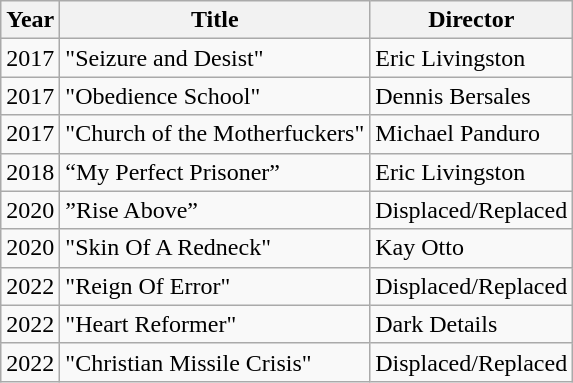<table class="wikitable">
<tr>
<th>Year</th>
<th>Title</th>
<th>Director</th>
</tr>
<tr>
<td>2017</td>
<td>"Seizure and Desist"</td>
<td>Eric Livingston</td>
</tr>
<tr>
<td>2017</td>
<td>"Obedience School"</td>
<td>Dennis Bersales</td>
</tr>
<tr>
<td>2017</td>
<td>"Church of the Motherfuckers"</td>
<td>Michael Panduro</td>
</tr>
<tr>
<td>2018</td>
<td>“My Perfect Prisoner”</td>
<td>Eric Livingston</td>
</tr>
<tr>
<td>2020</td>
<td>”Rise Above”</td>
<td>Displaced/Replaced</td>
</tr>
<tr>
<td>2020</td>
<td>"Skin Of A Redneck"</td>
<td>Kay Otto</td>
</tr>
<tr>
<td>2022</td>
<td>"Reign Of Error"</td>
<td>Displaced/Replaced</td>
</tr>
<tr>
<td>2022</td>
<td>"Heart Reformer"</td>
<td>Dark Details</td>
</tr>
<tr>
<td>2022</td>
<td>"Christian Missile Crisis"</td>
<td>Displaced/Replaced</td>
</tr>
</table>
